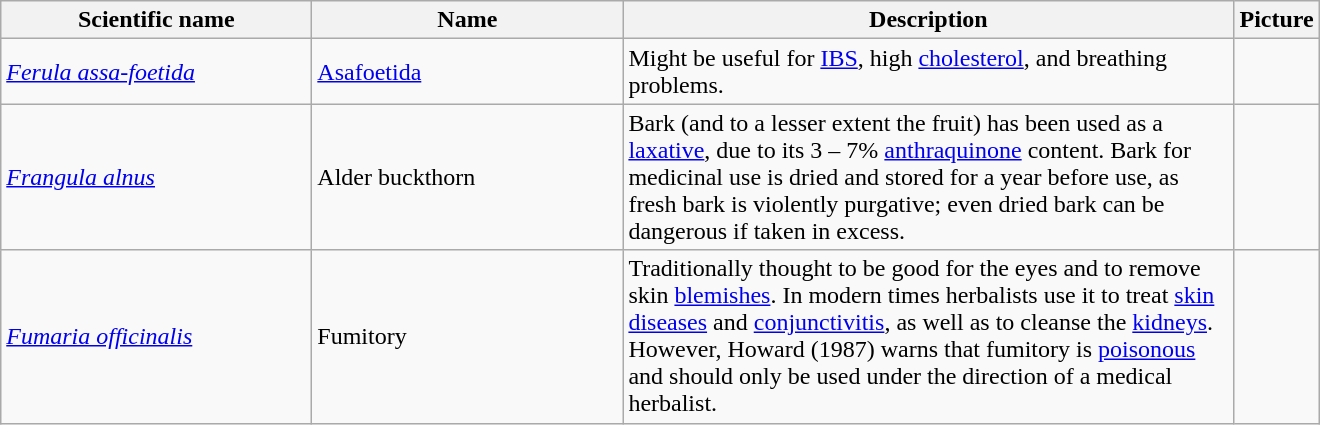<table class="wikitable sortable">
<tr>
<th width=200px>Scientific name</th>
<th width=200px>Name</th>
<th width=400px>Description</th>
<th>Picture</th>
</tr>
<tr>
<td><em><a href='#'>Ferula assa-foetida</a></em></td>
<td><a href='#'>Asafoetida</a></td>
<td>Might be useful for <a href='#'>IBS</a>, high <a href='#'>cholesterol</a>, and breathing problems.</td>
<td></td>
</tr>
<tr>
<td><em><a href='#'>Frangula alnus</a></em></td>
<td>Alder buckthorn</td>
<td>Bark (and to a lesser extent the fruit) has been used as a <a href='#'>laxative</a>, due to its 3 – 7% <a href='#'>anthraquinone</a> content. Bark for medicinal use is dried and stored for a year before use, as fresh bark is violently purgative; even dried bark can be dangerous if taken in excess.</td>
<td></td>
</tr>
<tr>
<td><em><a href='#'>Fumaria officinalis</a></em></td>
<td>Fumitory</td>
<td>Traditionally thought to be good for the eyes and to remove skin <a href='#'>blemishes</a>. In modern times herbalists use it to treat <a href='#'>skin diseases</a> and <a href='#'>conjunctivitis</a>, as well as to cleanse the <a href='#'>kidneys</a>. However, Howard (1987) warns that fumitory is <a href='#'>poisonous</a> and should only be used under the direction of a medical herbalist.</td>
<td></td>
</tr>
</table>
